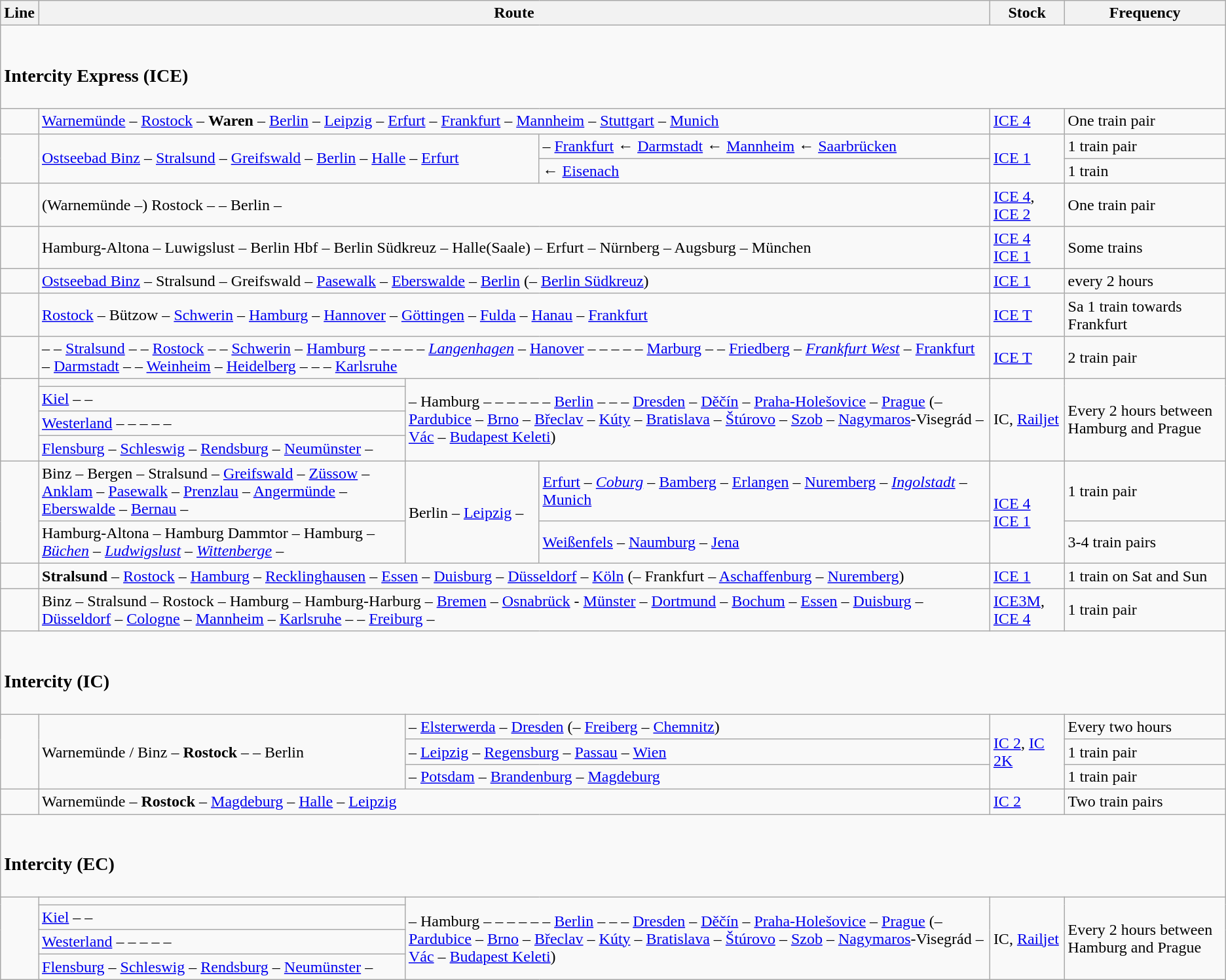<table class="wikitable">
<tr>
<th>Line</th>
<th colspan="3">Route</th>
<th>Stock</th>
<th>Frequency</th>
</tr>
<tr>
<td colspan="6"><br><h3>Intercity Express (ICE)</h3></td>
</tr>
<tr>
<td></td>
<td colspan="3"><a href='#'>Warnemünde</a> – <a href='#'>Rostock</a> – <strong>Waren</strong> – <a href='#'>Berlin</a> – <a href='#'>Leipzig</a> – <a href='#'>Erfurt</a> – <a href='#'>Frankfurt</a> – <a href='#'>Mannheim</a> – <a href='#'>Stuttgart</a> – <a href='#'>Munich</a></td>
<td><a href='#'>ICE 4</a></td>
<td>One train pair</td>
</tr>
<tr>
<td rowspan="2"></td>
<td colspan="2" rowspan="2"><a href='#'>Ostseebad Binz</a> – <a href='#'>Stralsund</a> – <a href='#'>Greifswald</a> – <a href='#'>Berlin</a> – <a href='#'>Halle</a> – <a href='#'>Erfurt</a></td>
<td>– <a href='#'>Frankfurt</a> ← <a href='#'>Darmstadt</a> ← <a href='#'>Mannheim</a> ← <a href='#'>Saarbrücken</a></td>
<td rowspan="2"><a href='#'>ICE 1</a></td>
<td>1 train pair</td>
</tr>
<tr>
<td>← <a href='#'>Eisenach</a></td>
<td>1 train</td>
</tr>
<tr>
<td></td>
<td colspan="3">(Warnemünde –) Rostock –  – Berlin – </td>
<td><a href='#'>ICE 4</a>,<br><a href='#'>ICE 2</a></td>
<td>One train pair</td>
</tr>
<tr>
<td></td>
<td colspan="3">Hamburg-Altona – Luwigslust – Berlin Hbf – Berlin Südkreuz – Halle(Saale) – Erfurt – Nürnberg – Augsburg – München</td>
<td><a href='#'>ICE 4</a><br><a href='#'>ICE 1</a></td>
<td>Some trains</td>
</tr>
<tr>
<td></td>
<td colspan="3"><a href='#'>Ostseebad Binz</a> – Stralsund – Greifswald – <a href='#'>Pasewalk</a> – <a href='#'>Eberswalde</a> – <a href='#'>Berlin</a> (– <a href='#'>Berlin Südkreuz</a>)</td>
<td><a href='#'>ICE 1</a></td>
<td>every 2 hours</td>
</tr>
<tr>
<td></td>
<td colspan="3"><a href='#'>Rostock</a> – Bützow – <a href='#'>Schwerin</a> – <a href='#'>Hamburg</a> – <a href='#'>Hannover</a> – <a href='#'>Göttingen</a> – <a href='#'>Fulda</a> – <a href='#'>Hanau</a> – <a href='#'>Frankfurt</a></td>
<td><a href='#'>ICE T</a></td>
<td>Sa 1 train towards Frankfurt</td>
</tr>
<tr>
<td></td>
<td colspan="3"> –  – <a href='#'>Stralsund</a> –  –  <a href='#'>Rostock</a> –  –  <a href='#'>Schwerin</a> – <a href='#'>Hamburg</a> –  –  –   –  – <em><a href='#'>Langenhagen</a></em> – <a href='#'>Hanover</a> –  –  – <em></em> –  –  <a href='#'>Marburg</a> –  – <a href='#'>Friedberg</a> – <em><a href='#'>Frankfurt West</a></em> – <a href='#'>Frankfurt</a> – <a href='#'>Darmstadt</a> –  – <a href='#'>Weinheim</a> – <a href='#'>Heidelberg</a> –  –  – <a href='#'>Karlsruhe</a></td>
<td><a href='#'>ICE T</a></td>
<td>2 train pair</td>
</tr>
<tr>
<td rowspan="4"></td>
<td></td>
<td rowspan=4 colspan=2> – Hamburg – <em></em> –  –  –  –  – <a href='#'>Berlin</a> –  <em></em> –  – <a href='#'>Dresden</a> –  <a href='#'>Děčín</a> –  <a href='#'>Praha-Holešovice</a> – <a href='#'>Prague</a> (– <a href='#'>Pardubice</a> –  <a href='#'>Brno</a> – <a href='#'>Břeclav</a> – <a href='#'>Kúty</a> – <a href='#'>Bratislava</a> –  <a href='#'>Štúrovo</a> – <a href='#'>Szob</a> – <a href='#'>Nagymaros</a>-Visegrád – <a href='#'>Vác</a> – <a href='#'>Budapest Keleti</a>)</td>
<td rowspan="4">IC, <a href='#'>Railjet</a></td>
<td rowspan="4">Every 2 hours between Hamburg and Prague</td>
</tr>
<tr>
<td rowspan="1"><a href='#'>Kiel</a> –  –</td>
</tr>
<tr>
<td rowspan="1"><a href='#'>Westerland</a> –  –  –  –  –</td>
</tr>
<tr>
<td><a href='#'>Flensburg</a> – <a href='#'>Schleswig</a> – <a href='#'>Rendsburg</a> – <a href='#'>Neumünster</a> –</td>
</tr>
<tr>
<td rowspan="2"></td>
<td>Binz – Bergen – Stralsund – <a href='#'>Greifswald</a> – <a href='#'>Züssow</a> – <a href='#'>Anklam</a> – <a href='#'>Pasewalk</a> – <a href='#'>Prenzlau</a> – <a href='#'>Angermünde</a> – <a href='#'>Eberswalde</a> – <a href='#'>Bernau</a> – </td>
<td rowspan="2">Berlin –   <a href='#'>Leipzig</a> –</td>
<td><a href='#'>Erfurt</a> – <em><a href='#'>Coburg</a></em> – <a href='#'>Bamberg</a> – <a href='#'>Erlangen</a> – <a href='#'>Nuremberg</a> – <a href='#'><em>Ingolstadt</em></a> – <a href='#'>Munich</a></td>
<td rowspan="2"><a href='#'>ICE 4</a><br><a href='#'>ICE 1</a></td>
<td>1 train pair</td>
</tr>
<tr>
<td>Hamburg-Altona – Hamburg Dammtor – Hamburg – <em><a href='#'>Büchen</a></em> – <em><a href='#'>Ludwigslust</a> – <a href='#'>Wittenberge</a></em> – </td>
<td><a href='#'>Weißenfels</a> – <a href='#'>Naumburg</a> – <a href='#'>Jena</a></td>
<td>3-4 train pairs</td>
</tr>
<tr>
<td></td>
<td colspan="3"><strong>Stralsund</strong> – <a href='#'>Rostock</a> – <a href='#'>Hamburg</a> – <a href='#'>Recklinghausen</a> – <a href='#'>Essen</a> – <a href='#'>Duisburg</a> – <a href='#'>Düsseldorf</a> – <a href='#'>Köln</a> (– Frankfurt – <a href='#'>Aschaffenburg</a> – <a href='#'>Nuremberg</a>)</td>
<td><a href='#'>ICE 1</a></td>
<td>1 train on Sat and Sun</td>
</tr>
<tr>
<td></td>
<td colspan=3>Binz – Stralsund – Rostock – Hamburg – Hamburg-Harburg – <a href='#'>Bremen</a> – <a href='#'>Osnabrück</a> - <a href='#'>Münster</a> – <a href='#'>Dortmund</a> – <a href='#'>Bochum</a> – <a href='#'>Essen</a> – <a href='#'>Duisburg</a> – <a href='#'>Düsseldorf</a> –  <a href='#'>Cologne</a> –   <a href='#'>Mannheim</a> – <a href='#'>Karlsruhe</a> –  – <a href='#'>Freiburg</a> –  </td>
<td><a href='#'>ICE3M</a>, <a href='#'>ICE 4</a></td>
<td>1 train pair</td>
</tr>
<tr>
<td colspan="6"><br><h3>Intercity (IC)</h3></td>
</tr>
<tr>
<td rowspan="3"></td>
<td rowspan="3">Warnemünde / Binz – <strong>Rostock</strong> –  – Berlin</td>
<td colspan="2">– <a href='#'>Elsterwerda</a>  – <a href='#'>Dresden</a> (– <a href='#'>Freiberg</a> – <a href='#'>Chemnitz</a>)</td>
<td rowspan="3"><a href='#'>IC 2</a>, <a href='#'>IC 2K</a></td>
<td>Every two hours</td>
</tr>
<tr>
<td colspan="2">– <a href='#'>Leipzig</a> – <a href='#'>Regensburg</a> – <a href='#'>Passau</a> – <a href='#'>Wien</a></td>
<td>1 train pair</td>
</tr>
<tr>
<td colspan="2">– <a href='#'>Potsdam</a> – <a href='#'>Brandenburg</a> – <a href='#'>Magdeburg</a></td>
<td>1 train pair</td>
</tr>
<tr>
<td></td>
<td colspan="3">Warnemünde – <strong>Rostock</strong> – <a href='#'>Magdeburg</a> – <a href='#'>Halle</a> – <a href='#'>Leipzig</a></td>
<td><a href='#'>IC 2</a></td>
<td>Two train pairs</td>
</tr>
<tr>
<td colspan="6"><br><h3>Intercity (EC)</h3></td>
</tr>
<tr>
<td rowspan="4"></td>
<td></td>
<td colspan="2" rowspan="4"> – Hamburg – <em></em> –  –  –  –  – <a href='#'>Berlin</a> –  <em></em> –  – <a href='#'>Dresden</a> –  <a href='#'>Děčín</a> –  <a href='#'>Praha-Holešovice</a> – <a href='#'>Prague</a> (– <a href='#'>Pardubice</a> –  <a href='#'>Brno</a> – <a href='#'>Břeclav</a> – <a href='#'>Kúty</a> – <a href='#'>Bratislava</a> –  <a href='#'>Štúrovo</a> – <a href='#'>Szob</a> – <a href='#'>Nagymaros</a>-Visegrád – <a href='#'>Vác</a> – <a href='#'>Budapest Keleti</a>)</td>
<td rowspan="4">IC, <a href='#'>Railjet</a></td>
<td rowspan="4">Every 2 hours between Hamburg and Prague</td>
</tr>
<tr>
<td rowspan="1"><a href='#'>Kiel</a> –  –</td>
</tr>
<tr>
<td rowspan="1"><a href='#'>Westerland</a> –  –  –  –  –</td>
</tr>
<tr>
<td><a href='#'>Flensburg</a> – <a href='#'>Schleswig</a> – <a href='#'>Rendsburg</a> – <a href='#'>Neumünster</a> –</td>
</tr>
</table>
